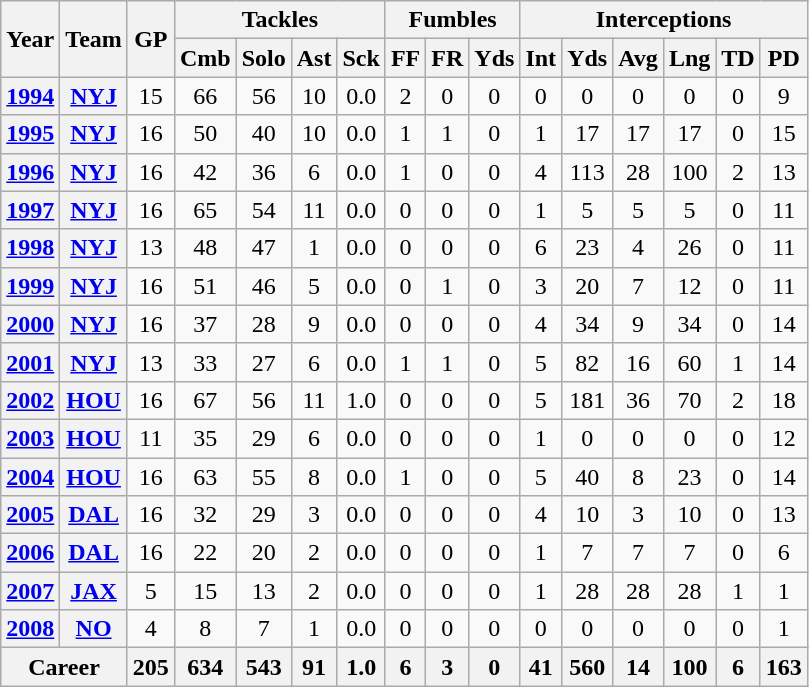<table class="wikitable" style="text-align: center;">
<tr>
<th rowspan="2">Year</th>
<th rowspan="2">Team</th>
<th rowspan="2">GP</th>
<th colspan="4">Tackles</th>
<th colspan="3">Fumbles</th>
<th colspan="6">Interceptions</th>
</tr>
<tr>
<th>Cmb</th>
<th>Solo</th>
<th>Ast</th>
<th>Sck</th>
<th>FF</th>
<th>FR</th>
<th>Yds</th>
<th>Int</th>
<th>Yds</th>
<th>Avg</th>
<th>Lng</th>
<th>TD</th>
<th>PD</th>
</tr>
<tr>
<th><a href='#'>1994</a></th>
<th><a href='#'>NYJ</a></th>
<td>15</td>
<td>66</td>
<td>56</td>
<td>10</td>
<td>0.0</td>
<td>2</td>
<td>0</td>
<td>0</td>
<td>0</td>
<td>0</td>
<td>0</td>
<td>0</td>
<td>0</td>
<td>9</td>
</tr>
<tr>
<th><a href='#'>1995</a></th>
<th><a href='#'>NYJ</a></th>
<td>16</td>
<td>50</td>
<td>40</td>
<td>10</td>
<td>0.0</td>
<td>1</td>
<td>1</td>
<td>0</td>
<td>1</td>
<td>17</td>
<td>17</td>
<td>17</td>
<td>0</td>
<td>15</td>
</tr>
<tr>
<th><a href='#'>1996</a></th>
<th><a href='#'>NYJ</a></th>
<td>16</td>
<td>42</td>
<td>36</td>
<td>6</td>
<td>0.0</td>
<td>1</td>
<td>0</td>
<td>0</td>
<td>4</td>
<td>113</td>
<td>28</td>
<td>100</td>
<td>2</td>
<td>13</td>
</tr>
<tr>
<th><a href='#'>1997</a></th>
<th><a href='#'>NYJ</a></th>
<td>16</td>
<td>65</td>
<td>54</td>
<td>11</td>
<td>0.0</td>
<td>0</td>
<td>0</td>
<td>0</td>
<td>1</td>
<td>5</td>
<td>5</td>
<td>5</td>
<td>0</td>
<td>11</td>
</tr>
<tr>
<th><a href='#'>1998</a></th>
<th><a href='#'>NYJ</a></th>
<td>13</td>
<td>48</td>
<td>47</td>
<td>1</td>
<td>0.0</td>
<td>0</td>
<td>0</td>
<td>0</td>
<td>6</td>
<td>23</td>
<td>4</td>
<td>26</td>
<td>0</td>
<td>11</td>
</tr>
<tr>
<th><a href='#'>1999</a></th>
<th><a href='#'>NYJ</a></th>
<td>16</td>
<td>51</td>
<td>46</td>
<td>5</td>
<td>0.0</td>
<td>0</td>
<td>1</td>
<td>0</td>
<td>3</td>
<td>20</td>
<td>7</td>
<td>12</td>
<td>0</td>
<td>11</td>
</tr>
<tr>
<th><a href='#'>2000</a></th>
<th><a href='#'>NYJ</a></th>
<td>16</td>
<td>37</td>
<td>28</td>
<td>9</td>
<td>0.0</td>
<td>0</td>
<td>0</td>
<td>0</td>
<td>4</td>
<td>34</td>
<td>9</td>
<td>34</td>
<td>0</td>
<td>14</td>
</tr>
<tr>
<th><a href='#'>2001</a></th>
<th><a href='#'>NYJ</a></th>
<td>13</td>
<td>33</td>
<td>27</td>
<td>6</td>
<td>0.0</td>
<td>1</td>
<td>1</td>
<td>0</td>
<td>5</td>
<td>82</td>
<td>16</td>
<td>60</td>
<td>1</td>
<td>14</td>
</tr>
<tr>
<th><a href='#'>2002</a></th>
<th><a href='#'>HOU</a></th>
<td>16</td>
<td>67</td>
<td>56</td>
<td>11</td>
<td>1.0</td>
<td>0</td>
<td>0</td>
<td>0</td>
<td>5</td>
<td>181</td>
<td>36</td>
<td>70</td>
<td>2</td>
<td>18</td>
</tr>
<tr>
<th><a href='#'>2003</a></th>
<th><a href='#'>HOU</a></th>
<td>11</td>
<td>35</td>
<td>29</td>
<td>6</td>
<td>0.0</td>
<td>0</td>
<td>0</td>
<td>0</td>
<td>1</td>
<td>0</td>
<td>0</td>
<td>0</td>
<td>0</td>
<td>12</td>
</tr>
<tr>
<th><a href='#'>2004</a></th>
<th><a href='#'>HOU</a></th>
<td>16</td>
<td>63</td>
<td>55</td>
<td>8</td>
<td>0.0</td>
<td>1</td>
<td>0</td>
<td>0</td>
<td>5</td>
<td>40</td>
<td>8</td>
<td>23</td>
<td>0</td>
<td>14</td>
</tr>
<tr>
<th><a href='#'>2005</a></th>
<th><a href='#'>DAL</a></th>
<td>16</td>
<td>32</td>
<td>29</td>
<td>3</td>
<td>0.0</td>
<td>0</td>
<td>0</td>
<td>0</td>
<td>4</td>
<td>10</td>
<td>3</td>
<td>10</td>
<td>0</td>
<td>13</td>
</tr>
<tr>
<th><a href='#'>2006</a></th>
<th><a href='#'>DAL</a></th>
<td>16</td>
<td>22</td>
<td>20</td>
<td>2</td>
<td>0.0</td>
<td>0</td>
<td>0</td>
<td>0</td>
<td>1</td>
<td>7</td>
<td>7</td>
<td>7</td>
<td>0</td>
<td>6</td>
</tr>
<tr>
<th><a href='#'>2007</a></th>
<th><a href='#'>JAX</a></th>
<td>5</td>
<td>15</td>
<td>13</td>
<td>2</td>
<td>0.0</td>
<td>0</td>
<td>0</td>
<td>0</td>
<td>1</td>
<td>28</td>
<td>28</td>
<td>28</td>
<td>1</td>
<td>1</td>
</tr>
<tr>
<th><a href='#'>2008</a></th>
<th><a href='#'>NO</a></th>
<td>4</td>
<td>8</td>
<td>7</td>
<td>1</td>
<td>0.0</td>
<td>0</td>
<td>0</td>
<td>0</td>
<td>0</td>
<td>0</td>
<td>0</td>
<td>0</td>
<td>0</td>
<td>1</td>
</tr>
<tr>
<th colspan="2">Career</th>
<th>205</th>
<th>634</th>
<th>543</th>
<th>91</th>
<th>1.0</th>
<th>6</th>
<th>3</th>
<th>0</th>
<th>41</th>
<th>560</th>
<th>14</th>
<th>100</th>
<th>6</th>
<th>163</th>
</tr>
</table>
